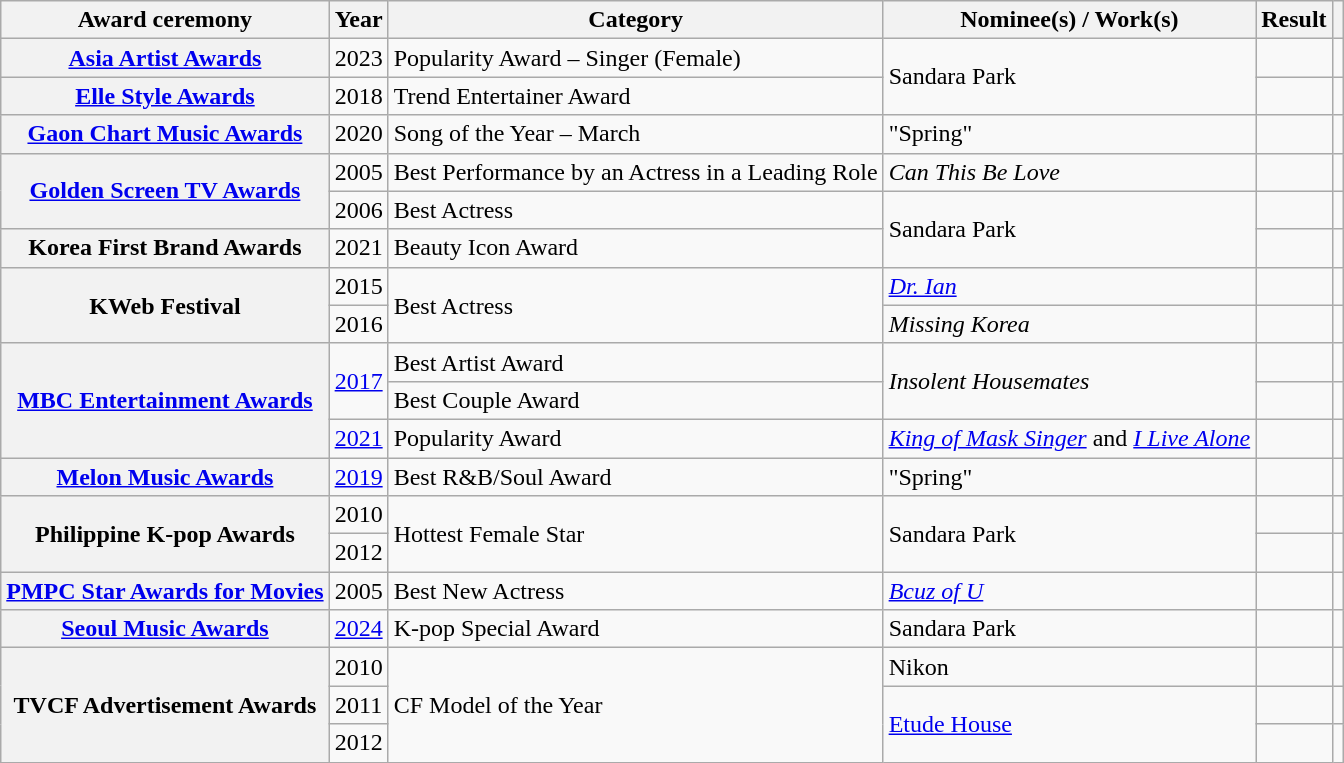<table class="wikitable plainrowheaders sortable">
<tr>
<th scope="col">Award ceremony</th>
<th scope="col">Year</th>
<th scope="col">Category</th>
<th scope="col">Nominee(s) / Work(s)</th>
<th scope="col">Result</th>
<th scope="col" class="unsortable"></th>
</tr>
<tr>
<th scope="row"><a href='#'>Asia Artist Awards</a></th>
<td style="text-align:center">2023</td>
<td>Popularity Award – Singer (Female)</td>
<td rowspan="2">Sandara Park</td>
<td></td>
<td style="text-align:center"></td>
</tr>
<tr>
<th scope="row"><a href='#'>Elle Style Awards</a></th>
<td style="text-align:center">2018</td>
<td>Trend Entertainer Award</td>
<td></td>
<td style="text-align:center"></td>
</tr>
<tr>
<th scope="row"><a href='#'>Gaon Chart Music Awards</a></th>
<td style="text-align:center">2020</td>
<td>Song of the Year – March</td>
<td>"Spring" </td>
<td></td>
<td style="text-align:center"></td>
</tr>
<tr>
<th scope="row" rowspan="2"><a href='#'>Golden Screen TV Awards</a></th>
<td style="text-align:center">2005</td>
<td>Best Performance by an Actress in a Leading Role</td>
<td><em>Can This Be Love</em></td>
<td></td>
<td style="text-align:center"></td>
</tr>
<tr>
<td style="text-align:center">2006</td>
<td>Best Actress</td>
<td rowspan="2">Sandara Park</td>
<td></td>
<td style="text-align:center"></td>
</tr>
<tr>
<th scope="row">Korea First Brand Awards</th>
<td style="text-align:center">2021</td>
<td>Beauty Icon Award</td>
<td></td>
<td style="text-align:center"></td>
</tr>
<tr>
<th scope="row" rowspan="2">KWeb Festival</th>
<td style="text-align:center">2015</td>
<td rowspan="2">Best Actress</td>
<td><em><a href='#'>Dr. Ian</a></em></td>
<td></td>
<td style="text-align:center"></td>
</tr>
<tr>
<td style="text-align:center">2016</td>
<td><em>Missing Korea</em></td>
<td></td>
<td style="text-align:center"></td>
</tr>
<tr>
<th scope="row" rowspan="3"><a href='#'>MBC Entertainment Awards</a></th>
<td rowspan="2" style="text-align:center"><a href='#'>2017</a></td>
<td>Best Artist Award</td>
<td rowspan="2"><em>Insolent Housemates</em></td>
<td></td>
<td style="text-align:center"></td>
</tr>
<tr>
<td>Best Couple Award</td>
<td></td>
<td style="text-align:center"></td>
</tr>
<tr>
<td style="text-align:center"><a href='#'>2021</a></td>
<td>Popularity Award</td>
<td><em><a href='#'>King of Mask Singer</a></em> and <em><a href='#'>I Live Alone</a></em></td>
<td></td>
<td style="text-align:center"></td>
</tr>
<tr>
<th scope="row"><a href='#'>Melon Music Awards</a></th>
<td style="text-align:center"><a href='#'>2019</a></td>
<td>Best R&B/Soul Award</td>
<td>"Spring" </td>
<td></td>
<td style="text-align:center"></td>
</tr>
<tr>
<th scope="row" rowspan="2">Philippine K-pop Awards</th>
<td style="text-align:center">2010</td>
<td rowspan="2">Hottest Female Star</td>
<td rowspan="2">Sandara Park</td>
<td></td>
<td style="text-align:center"></td>
</tr>
<tr>
<td style="text-align:center">2012</td>
<td></td>
<td style="text-align:center"></td>
</tr>
<tr>
<th scope="row"><a href='#'>PMPC Star Awards for Movies</a></th>
<td style="text-align:center">2005</td>
<td>Best New Actress</td>
<td><em><a href='#'>Bcuz of U</a></em></td>
<td></td>
<td style="text-align:center"></td>
</tr>
<tr>
<th scope="row"><a href='#'>Seoul Music Awards</a></th>
<td style="text-align:center"><a href='#'>2024</a></td>
<td>K-pop Special Award</td>
<td>Sandara Park</td>
<td></td>
<td style="text-align:center"></td>
</tr>
<tr>
<th scope="row" rowspan="3">TVCF Advertisement Awards</th>
<td style="text-align:center">2010</td>
<td rowspan="3">CF Model of the Year</td>
<td>Nikon</td>
<td></td>
<td style="text-align:center"></td>
</tr>
<tr>
<td style="text-align:center">2011</td>
<td rowspan="2"><a href='#'>Etude House</a></td>
<td></td>
<td style="text-align:center"></td>
</tr>
<tr>
<td style="text-align:center">2012</td>
<td></td>
<td style="text-align:center"></td>
</tr>
</table>
